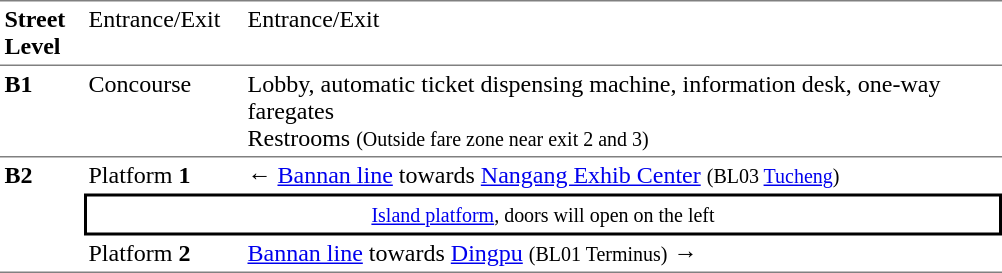<table table border=0 cellspacing=0 cellpadding=3>
<tr>
<td style="border-top:solid 1px gray;border-bottom:solid 1px gray;" width=50 valign=top><strong>Street Level</strong></td>
<td style="border-top:solid 1px gray;border-bottom:solid 1px gray;" width=100 valign=top>Entrance/Exit</td>
<td style="border-top:solid 1px gray;border-bottom:solid 1px gray;" width=500 valign=top>Entrance/Exit</td>
</tr>
<tr>
<td style="border-bottom:solid 1px gray;" width=50 valign=top><strong>B1</strong></td>
<td style="border-bottom:solid 1px gray;" width=100 valign=top>Concourse</td>
<td style="border-bottom:solid 1px gray;" width=400 valign=top>Lobby, automatic ticket dispensing machine, information desk, one-way faregates<br>Restrooms <small>(Outside fare zone near exit 2 and 3)</small></td>
</tr>
<tr>
<td style="border-bottom:solid 1px gray;" rowspan=3 valign=top><strong>B2</strong></td>
<td>Platform <span><strong>1</strong></span></td>
<td>←  <a href='#'>Bannan line</a> towards <a href='#'>Nangang Exhib Center</a> <small>(BL03 <a href='#'>Tucheng</a>)</small></td>
</tr>
<tr>
<td style="border-top:solid 2px black;border-right:solid 2px black;border-left:solid 2px black;border-bottom:solid 2px black;text-align:center;" colspan=2><small><a href='#'>Island platform</a>, doors will open on the left</small></td>
</tr>
<tr>
<td style="border-bottom:solid 1px gray;">Platform <span><strong>2</strong></span></td>
<td style="border-bottom:solid 1px gray;"> <a href='#'>Bannan line</a> towards <a href='#'>Dingpu</a> <small>(BL01 Terminus)</small> →</td>
</tr>
<tr>
</tr>
</table>
